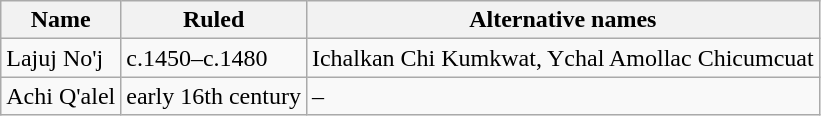<table class="wikitable">
<tr>
<th>Name</th>
<th>Ruled</th>
<th>Alternative names</th>
</tr>
<tr>
<td>Lajuj No'j</td>
<td>c.1450–c.1480</td>
<td>Ichalkan Chi Kumkwat, Ychal Amollac Chicumcuat</td>
</tr>
<tr>
<td>Achi Q'alel</td>
<td>early 16th century</td>
<td>–</td>
</tr>
</table>
